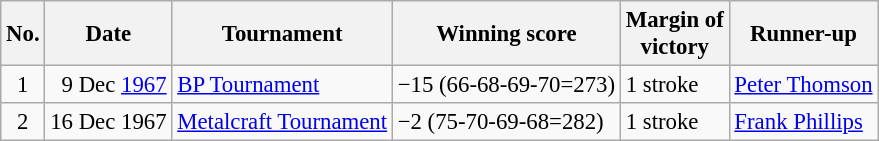<table class="wikitable" style="font-size:95%;">
<tr>
<th>No.</th>
<th>Date</th>
<th>Tournament</th>
<th>Winning score</th>
<th>Margin of<br>victory</th>
<th>Runner-up</th>
</tr>
<tr>
<td align=center>1</td>
<td align=right>9 Dec <a href='#'>1967</a></td>
<td><a href='#'>BP Tournament</a></td>
<td>−15 (66-68-69-70=273)</td>
<td>1 stroke</td>
<td> <a href='#'>Peter Thomson</a></td>
</tr>
<tr>
<td align=center>2</td>
<td align=right>16 Dec 1967</td>
<td><a href='#'>Metalcraft Tournament</a></td>
<td>−2 (75-70-69-68=282)</td>
<td>1 stroke</td>
<td> <a href='#'>Frank Phillips</a></td>
</tr>
</table>
